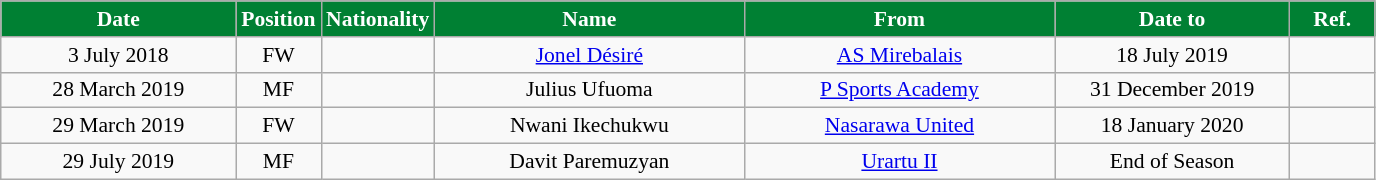<table class="wikitable"  style="text-align:center; font-size:90%; ">
<tr>
<th style="background:#008033; color:white; width:150px;">Date</th>
<th style="background:#008033; color:white; width:50px;">Position</th>
<th style="background:#008033; color:white; width:50px;">Nationality</th>
<th style="background:#008033; color:white; width:200px;">Name</th>
<th style="background:#008033; color:white; width:200px;">From</th>
<th style="background:#008033; color:white; width:150px;">Date to</th>
<th style="background:#008033; color:white; width:50px;">Ref.</th>
</tr>
<tr>
<td>3 July 2018</td>
<td>FW</td>
<td></td>
<td><a href='#'>Jonel Désiré</a></td>
<td><a href='#'>AS Mirebalais</a></td>
<td>18 July 2019</td>
<td></td>
</tr>
<tr>
<td>28 March 2019</td>
<td>MF</td>
<td></td>
<td>Julius Ufuoma</td>
<td><a href='#'>P Sports Academy</a></td>
<td>31 December 2019</td>
<td></td>
</tr>
<tr>
<td>29 March 2019</td>
<td>FW</td>
<td></td>
<td>Nwani Ikechukwu</td>
<td><a href='#'>Nasarawa United</a></td>
<td>18 January 2020</td>
<td></td>
</tr>
<tr>
<td>29 July 2019</td>
<td>MF</td>
<td></td>
<td>Davit Paremuzyan</td>
<td><a href='#'>Urartu II</a></td>
<td>End of Season</td>
<td></td>
</tr>
</table>
